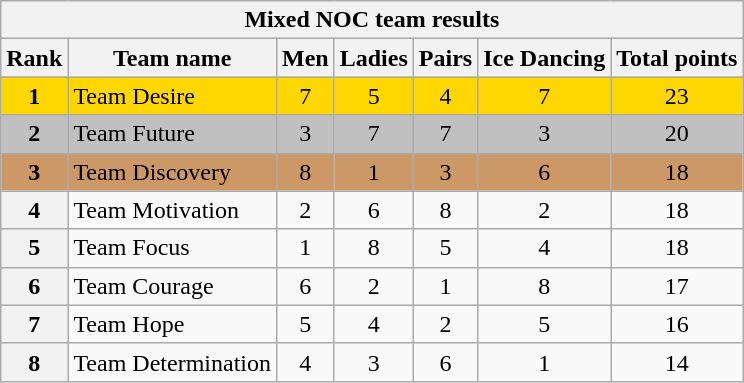<table class="wikitable">
<tr>
<th colspan=7 align=center>Mixed NOC team results</th>
</tr>
<tr>
<th>Rank</th>
<th>Team name</th>
<th>Men</th>
<th>Ladies</th>
<th>Pairs</th>
<th>Ice Dancing</th>
<th><strong>Total points</strong></th>
</tr>
<tr bgcolor="gold">
<td align="center" bgcolor="gold"><strong>1</strong></td>
<td>Team Desire</td>
<td align="center">7</td>
<td align="center">5</td>
<td align="center">4</td>
<td align="center">7</td>
<td align="center">23</td>
</tr>
<tr bgcolor="silver">
<td align="center" bgcolor="silver"><strong>2</strong></td>
<td>Team Future</td>
<td align="center">3</td>
<td align="center">7</td>
<td align="center">7</td>
<td align="center">3</td>
<td align="center">20</td>
</tr>
<tr bgcolor="#cc9966">
<td align="center" bgcolor="#cc9966"><strong>3</strong></td>
<td>Team Discovery</td>
<td align="center">8</td>
<td align="center">1</td>
<td align="center">3</td>
<td align="center">6</td>
<td align="center">18</td>
</tr>
<tr>
<th>4</th>
<td>Team Motivation</td>
<td align="center">2</td>
<td align="center">6</td>
<td align="center">8</td>
<td align="center">2</td>
<td align="center">18</td>
</tr>
<tr>
<th>5</th>
<td>Team Focus</td>
<td align="center">1</td>
<td align="center">8</td>
<td align="center">5</td>
<td align="center">4</td>
<td align="center">18</td>
</tr>
<tr>
<th>6</th>
<td>Team Courage</td>
<td align="center">6</td>
<td align="center">2</td>
<td align="center">1</td>
<td align="center">8</td>
<td align="center">17</td>
</tr>
<tr>
<th>7</th>
<td>Team Hope</td>
<td align="center">5</td>
<td align="center">4</td>
<td align="center">2</td>
<td align="center">5</td>
<td align="center">16</td>
</tr>
<tr>
<th>8</th>
<td>Team Determination</td>
<td align="center">4</td>
<td align="center">3</td>
<td align="center">6</td>
<td align="center">1</td>
<td align="center">14</td>
</tr>
</table>
